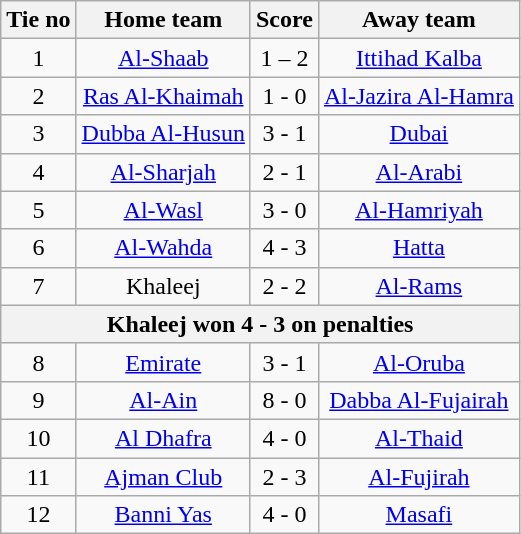<table class="wikitable" style="text-align: center">
<tr>
<th>Tie no</th>
<th>Home team</th>
<th>Score</th>
<th>Away team</th>
</tr>
<tr>
<td>1</td>
<td><a href='#'>Al-Shaab</a></td>
<td>1 – 2</td>
<td><a href='#'>Ittihad Kalba</a></td>
</tr>
<tr>
<td>2</td>
<td><a href='#'>Ras Al-Khaimah</a></td>
<td>1 - 0</td>
<td><a href='#'>Al-Jazira Al-Hamra</a></td>
</tr>
<tr>
<td>3</td>
<td><a href='#'>Dubba Al-Husun</a></td>
<td>3 - 1</td>
<td><a href='#'>Dubai</a></td>
</tr>
<tr>
<td>4</td>
<td><a href='#'>Al-Sharjah</a></td>
<td>2 - 1</td>
<td><a href='#'>Al-Arabi</a></td>
</tr>
<tr>
<td>5</td>
<td><a href='#'>Al-Wasl</a></td>
<td>3 - 0</td>
<td><a href='#'>Al-Hamriyah</a></td>
</tr>
<tr>
<td>6</td>
<td><a href='#'>Al-Wahda</a></td>
<td>4 - 3</td>
<td><a href='#'>Hatta</a></td>
</tr>
<tr>
<td>7</td>
<td>Khaleej</td>
<td>2 - 2</td>
<td><a href='#'>Al-Rams</a></td>
</tr>
<tr>
<th colspan="4">Khaleej won 4 - 3 on penalties</th>
</tr>
<tr>
<td>8</td>
<td><a href='#'>Emirate</a></td>
<td>3 - 1</td>
<td><a href='#'>Al-Oruba</a></td>
</tr>
<tr>
<td>9</td>
<td><a href='#'>Al-Ain</a></td>
<td>8 - 0</td>
<td><a href='#'>Dabba Al-Fujairah</a></td>
</tr>
<tr>
<td>10</td>
<td><a href='#'>Al Dhafra</a></td>
<td>4 - 0</td>
<td><a href='#'>Al-Thaid</a></td>
</tr>
<tr>
<td>11</td>
<td><a href='#'>Ajman Club</a></td>
<td>2 - 3</td>
<td><a href='#'>Al-Fujirah</a></td>
</tr>
<tr>
<td>12</td>
<td><a href='#'>Banni Yas</a></td>
<td>4 - 0</td>
<td><a href='#'>Masafi</a></td>
</tr>
</table>
